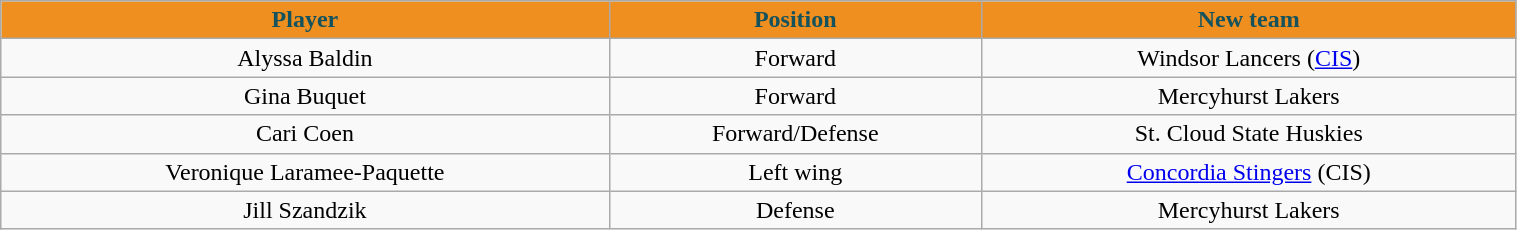<table class="wikitable" style="width:80%;">
<tr style="text-align:center; background:#ef8f1f; color:#14535d;">
<td><strong>Player</strong></td>
<td><strong>Position</strong></td>
<td><strong>New team</strong></td>
</tr>
<tr style="text-align:center;" bgcolor="">
<td>Alyssa Baldin</td>
<td>Forward</td>
<td>Windsor Lancers (<a href='#'>CIS</a>)</td>
</tr>
<tr style="text-align:center;" bgcolor="">
<td>Gina Buquet</td>
<td>Forward</td>
<td>Mercyhurst Lakers</td>
</tr>
<tr style="text-align:center;" bgcolor="">
<td>Cari Coen</td>
<td>Forward/Defense</td>
<td>St. Cloud State Huskies</td>
</tr>
<tr style="text-align:center;" bgcolor="">
<td>Veronique Laramee-Paquette</td>
<td>Left wing</td>
<td><a href='#'>Concordia Stingers</a> (CIS)</td>
</tr>
<tr style="text-align:center;" bgcolor="">
<td>Jill Szandzik</td>
<td>Defense</td>
<td>Mercyhurst Lakers</td>
</tr>
</table>
